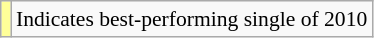<table class="wikitable" style="font-size:90%;">
<tr>
<td style="background-color:#FFFF99"></td>
<td>Indicates best-performing single of 2010</td>
</tr>
</table>
